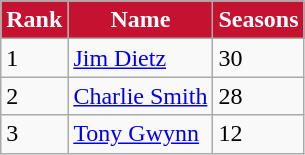<table class="wikitable">
<tr>
<th style="background: #C41230; color:white;">Rank</th>
<th style="background: #C41230; color:white;">Name</th>
<th style="background: #C41230; color:white;">Seasons</th>
</tr>
<tr>
<td>1</td>
<td><a href='#'>Jim Dietz</a></td>
<td>30</td>
</tr>
<tr>
<td>2</td>
<td><a href='#'>Charlie Smith</a></td>
<td>28</td>
</tr>
<tr>
<td>3</td>
<td><a href='#'>Tony Gwynn</a></td>
<td>12</td>
</tr>
</table>
